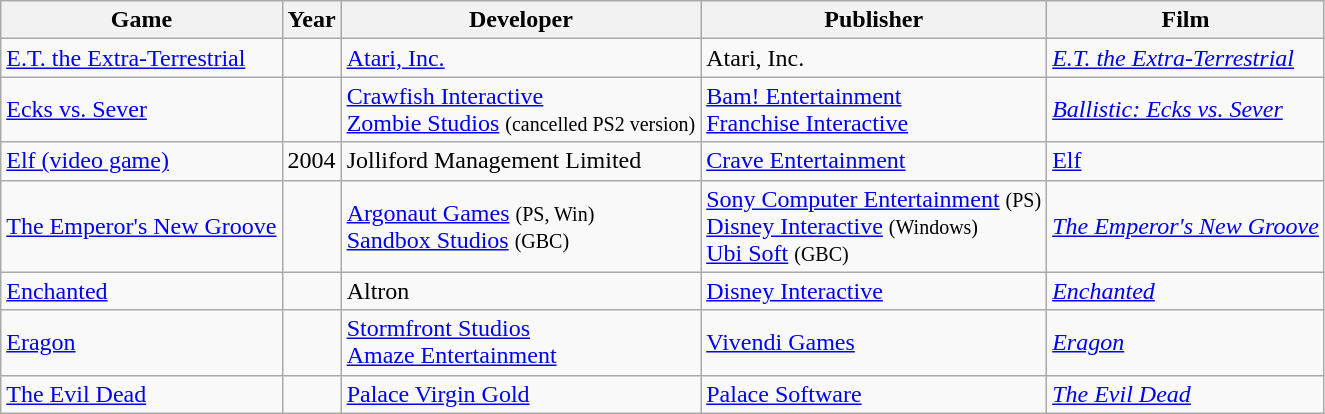<table class="wikitable sortable">
<tr>
<th>Game</th>
<th>Year</th>
<th>Developer</th>
<th>Publisher</th>
<th>Film</th>
</tr>
<tr>
<td><a href='#'>E.T. the Extra-Terrestrial</a></td>
<td></td>
<td><a href='#'>Atari, Inc.</a></td>
<td>Atari, Inc.</td>
<td><em><a href='#'>E.T. the Extra-Terrestrial</a></em></td>
</tr>
<tr>
<td><a href='#'>Ecks vs. Sever</a></td>
<td></td>
<td><a href='#'>Crawfish Interactive</a> <br> <a href='#'>Zombie Studios</a> <small>(cancelled PS2 version)</small></td>
<td><a href='#'>Bam! Entertainment</a><br> <a href='#'>Franchise Interactive</a></td>
<td><em><a href='#'>Ballistic: Ecks vs. Sever</a></em></td>
</tr>
<tr>
<td><a href='#'>Elf (video game)</a></td>
<td>2004</td>
<td>Jolliford Management Limited</td>
<td><a href='#'>Crave Entertainment</a></td>
<td><a href='#'>Elf</a></td>
</tr>
<tr>
<td><a href='#'>The Emperor's New Groove</a></td>
<td></td>
<td><a href='#'>Argonaut Games</a> <small>(PS, Win)</small><br><a href='#'>Sandbox Studios</a> <small>(GBC)</small></td>
<td><a href='#'>Sony Computer Entertainment</a> <small>(PS)</small><br><a href='#'>Disney Interactive</a> <small>(Windows)</small><br><a href='#'>Ubi Soft</a> <small>(GBC)</small></td>
<td><em><a href='#'>The Emperor's New Groove</a></em></td>
</tr>
<tr>
<td><a href='#'>Enchanted</a></td>
<td></td>
<td>Altron</td>
<td><a href='#'>Disney Interactive</a></td>
<td><em><a href='#'>Enchanted</a></em></td>
</tr>
<tr>
<td><a href='#'>Eragon</a></td>
<td></td>
<td><a href='#'>Stormfront Studios</a><br><a href='#'>Amaze Entertainment</a></td>
<td><a href='#'>Vivendi Games</a></td>
<td><em><a href='#'>Eragon</a></em></td>
</tr>
<tr>
<td><a href='#'>The Evil Dead</a></td>
<td></td>
<td><a href='#'>Palace Virgin Gold</a></td>
<td><a href='#'>Palace Software</a></td>
<td><em><a href='#'>The Evil Dead</a></em></td>
</tr>
</table>
